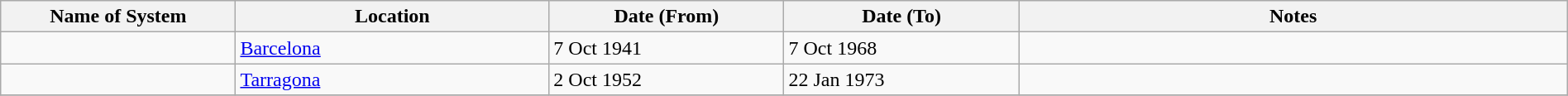<table class="wikitable" width=100%>
<tr>
<th width=15%>Name of System</th>
<th width=20%>Location</th>
<th width=15%>Date (From)</th>
<th width=15%>Date (To)</th>
<th width=35%>Notes</th>
</tr>
<tr>
<td> </td>
<td><a href='#'>Barcelona</a></td>
<td>7 Oct 1941</td>
<td>7 Oct 1968</td>
<td> </td>
</tr>
<tr>
<td> </td>
<td><a href='#'>Tarragona</a></td>
<td>2 Oct 1952</td>
<td>22 Jan 1973</td>
<td> </td>
</tr>
<tr>
</tr>
</table>
